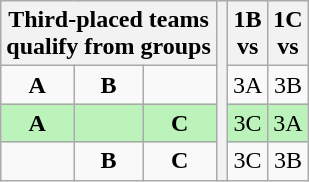<table class="wikitable" style="text-align:center">
<tr>
<th colspan=3>Third-placed teams<br>qualify from groups</th>
<th rowspan=4></th>
<th>1B<br>vs</th>
<th>1C<br>vs</th>
</tr>
<tr>
<td><strong>A</strong></td>
<td><strong>B</strong></td>
<td></td>
<td>3A</td>
<td>3B</td>
</tr>
<tr style="background:#BBF3BB;">
<td><strong>A</strong></td>
<td></td>
<td><strong>C</strong></td>
<td>3C</td>
<td>3A</td>
</tr>
<tr>
<td></td>
<td><strong>B</strong></td>
<td><strong>C</strong></td>
<td>3C</td>
<td>3B</td>
</tr>
</table>
